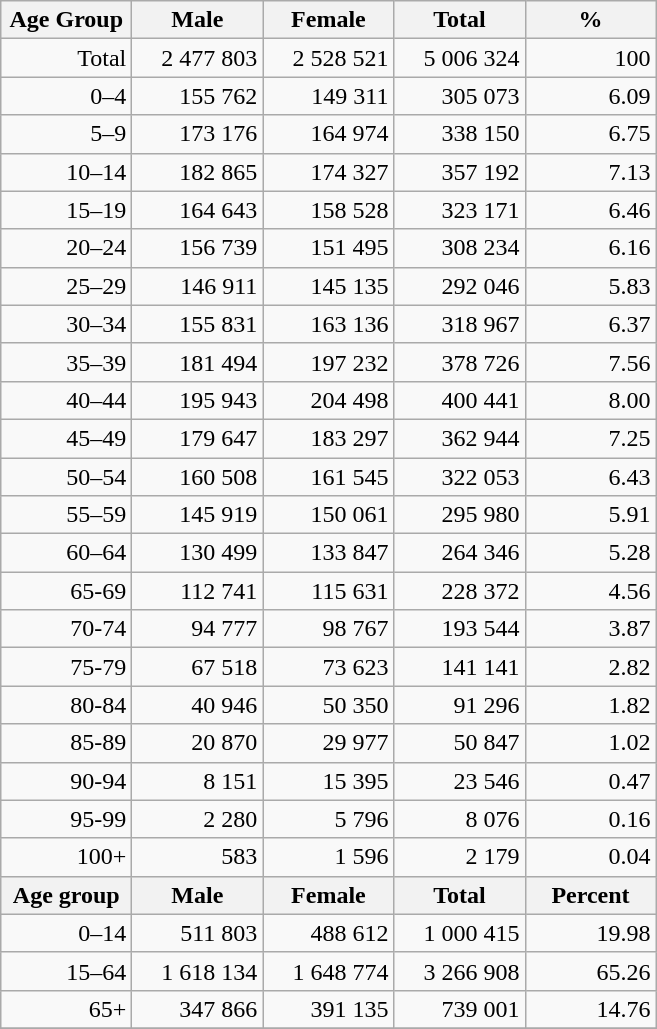<table class="wikitable">
<tr>
<th width="80pt">Age Group</th>
<th width="80pt">Male</th>
<th width="80pt">Female</th>
<th width="80pt">Total</th>
<th width="80pt">%</th>
</tr>
<tr>
<td align="right">Total</td>
<td align="right">2 477 803</td>
<td align="right">2 528 521</td>
<td align="right">5 006 324</td>
<td align="right">100</td>
</tr>
<tr>
<td align="right">0–4</td>
<td align="right">155 762</td>
<td align="right">149 311</td>
<td align="right">305 073</td>
<td align="right">6.09</td>
</tr>
<tr>
<td align="right">5–9</td>
<td align="right">173 176</td>
<td align="right">164 974</td>
<td align="right">338 150</td>
<td align="right">6.75</td>
</tr>
<tr>
<td align="right">10–14</td>
<td align="right">182 865</td>
<td align="right">174 327</td>
<td align="right">357 192</td>
<td align="right">7.13</td>
</tr>
<tr>
<td align="right">15–19</td>
<td align="right">164 643</td>
<td align="right">158 528</td>
<td align="right">323 171</td>
<td align="right">6.46</td>
</tr>
<tr>
<td align="right">20–24</td>
<td align="right">156 739</td>
<td align="right">151 495</td>
<td align="right">308 234</td>
<td align="right">6.16</td>
</tr>
<tr>
<td align="right">25–29</td>
<td align="right">146 911</td>
<td align="right">145 135</td>
<td align="right">292 046</td>
<td align="right">5.83</td>
</tr>
<tr>
<td align="right">30–34</td>
<td align="right">155 831</td>
<td align="right">163 136</td>
<td align="right">318 967</td>
<td align="right">6.37</td>
</tr>
<tr>
<td align="right">35–39</td>
<td align="right">181 494</td>
<td align="right">197 232</td>
<td align="right">378 726</td>
<td align="right">7.56</td>
</tr>
<tr>
<td align="right">40–44</td>
<td align="right">195 943</td>
<td align="right">204 498</td>
<td align="right">400 441</td>
<td align="right">8.00</td>
</tr>
<tr>
<td align="right">45–49</td>
<td align="right">179 647</td>
<td align="right">183 297</td>
<td align="right">362 944</td>
<td align="right">7.25</td>
</tr>
<tr>
<td align="right">50–54</td>
<td align="right">160 508</td>
<td align="right">161 545</td>
<td align="right">322 053</td>
<td align="right">6.43</td>
</tr>
<tr>
<td align="right">55–59</td>
<td align="right">145 919</td>
<td align="right">150 061</td>
<td align="right">295 980</td>
<td align="right">5.91</td>
</tr>
<tr>
<td align="right">60–64</td>
<td align="right">130 499</td>
<td align="right">133 847</td>
<td align="right">264 346</td>
<td align="right">5.28</td>
</tr>
<tr>
<td align="right">65-69</td>
<td align="right">112 741</td>
<td align="right">115 631</td>
<td align="right">228 372</td>
<td align="right">4.56</td>
</tr>
<tr>
<td align="right">70-74</td>
<td align="right">94 777</td>
<td align="right">98 767</td>
<td align="right">193 544</td>
<td align="right">3.87</td>
</tr>
<tr>
<td align="right">75-79</td>
<td align="right">67 518</td>
<td align="right">73 623</td>
<td align="right">141 141</td>
<td align="right">2.82</td>
</tr>
<tr>
<td align="right">80-84</td>
<td align="right">40 946</td>
<td align="right">50 350</td>
<td align="right">91 296</td>
<td align="right">1.82</td>
</tr>
<tr>
<td align="right">85-89</td>
<td align="right">20 870</td>
<td align="right">29 977</td>
<td align="right">50 847</td>
<td align="right">1.02</td>
</tr>
<tr>
<td align="right">90-94</td>
<td align="right">8 151</td>
<td align="right">15 395</td>
<td align="right">23 546</td>
<td align="right">0.47</td>
</tr>
<tr>
<td align="right">95-99</td>
<td align="right">2 280</td>
<td align="right">5 796</td>
<td align="right">8 076</td>
<td align="right">0.16</td>
</tr>
<tr>
<td align="right">100+</td>
<td align="right">583</td>
<td align="right">1 596</td>
<td align="right">2 179</td>
<td align="right">0.04</td>
</tr>
<tr>
<th width="50">Age group</th>
<th width="80pt">Male</th>
<th width="80">Female</th>
<th width="80">Total</th>
<th width="50">Percent</th>
</tr>
<tr>
<td align="right">0–14</td>
<td align="right">511 803</td>
<td align="right">488 612</td>
<td align="right">1 000 415</td>
<td align="right">19.98</td>
</tr>
<tr>
<td align="right">15–64</td>
<td align="right">1 618 134</td>
<td align="right">1 648 774</td>
<td align="right">3 266 908</td>
<td align="right">65.26</td>
</tr>
<tr>
<td align="right">65+</td>
<td align="right">347 866</td>
<td align="right">391 135</td>
<td align="right">739 001</td>
<td align="right">14.76</td>
</tr>
<tr>
</tr>
</table>
